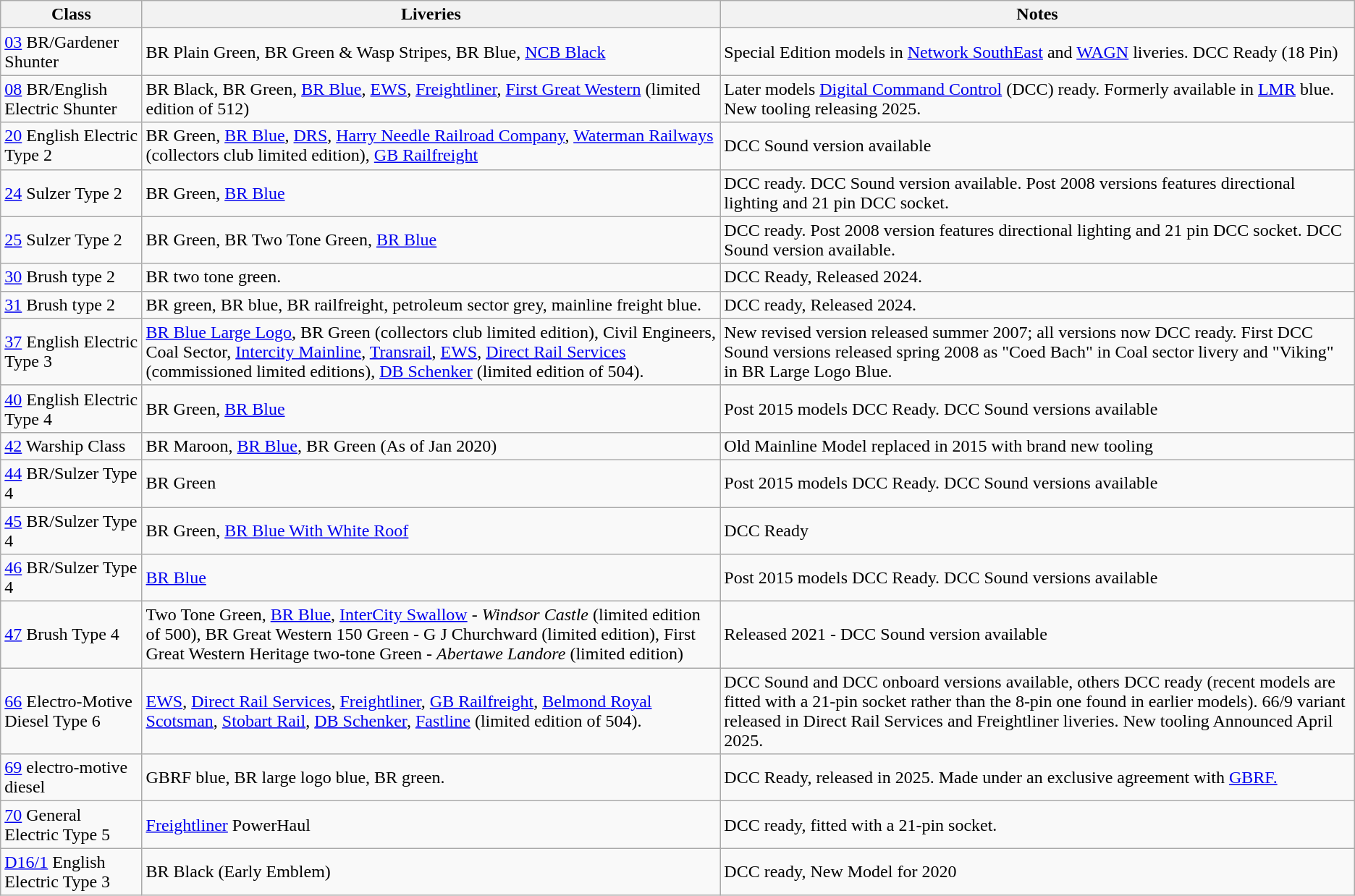<table class="wikitable">
<tr>
<th>Class</th>
<th>Liveries</th>
<th>Notes</th>
</tr>
<tr>
<td><a href='#'>03</a> BR/Gardener Shunter</td>
<td>BR Plain Green, BR Green & Wasp Stripes, BR Blue, <a href='#'>NCB Black</a></td>
<td>Special Edition models in <a href='#'>Network SouthEast</a> and <a href='#'>WAGN</a> liveries. DCC Ready (18 Pin)</td>
</tr>
<tr>
<td><a href='#'>08</a> BR/English Electric Shunter</td>
<td>BR Black, BR Green, <a href='#'>BR Blue</a>, <a href='#'>EWS</a>, <a href='#'>Freightliner</a>, <a href='#'>First Great Western</a> (limited edition of 512)</td>
<td>Later models <a href='#'>Digital Command Control</a> (DCC) ready. Formerly available in <a href='#'>LMR</a> blue. New tooling releasing 2025.</td>
</tr>
<tr>
<td><a href='#'>20</a> English Electric Type 2</td>
<td>BR Green, <a href='#'>BR Blue</a>, <a href='#'>DRS</a>, <a href='#'>Harry Needle Railroad Company</a>, <a href='#'>Waterman Railways</a> (collectors club limited edition), <a href='#'>GB Railfreight</a></td>
<td>DCC Sound version available</td>
</tr>
<tr>
<td><a href='#'>24</a> Sulzer Type 2</td>
<td>BR Green, <a href='#'>BR Blue</a></td>
<td>DCC ready. DCC Sound version available. Post 2008 versions features directional lighting and 21 pin DCC socket.</td>
</tr>
<tr>
<td><a href='#'>25</a> Sulzer Type 2</td>
<td>BR Green, BR Two Tone Green, <a href='#'>BR Blue</a></td>
<td>DCC ready. Post 2008 version features directional lighting and 21 pin DCC socket. DCC Sound version available.</td>
</tr>
<tr>
<td><a href='#'>30</a> Brush type 2</td>
<td>BR two tone green.</td>
<td>DCC Ready, Released 2024.</td>
</tr>
<tr>
<td><a href='#'>31</a> Brush type 2</td>
<td>BR green, BR blue, BR railfreight, petroleum sector grey, mainline freight blue.</td>
<td>DCC ready, Released 2024.</td>
</tr>
<tr>
<td><a href='#'>37</a> English Electric Type 3</td>
<td><a href='#'>BR Blue Large Logo</a>, BR Green (collectors club limited edition), Civil Engineers, Coal Sector, <a href='#'>Intercity Mainline</a>, <a href='#'>Transrail</a>, <a href='#'>EWS</a>, <a href='#'>Direct Rail Services</a> (commissioned limited editions), <a href='#'>DB Schenker</a> (limited edition of 504).</td>
<td>New revised version released summer 2007; all versions now DCC ready. First DCC Sound versions released spring 2008 as "Coed Bach" in Coal sector livery and "Viking" in BR Large Logo Blue.</td>
</tr>
<tr>
<td><a href='#'>40</a> English Electric Type 4</td>
<td>BR Green, <a href='#'>BR Blue</a></td>
<td>Post 2015 models DCC Ready. DCC Sound versions available</td>
</tr>
<tr>
<td><a href='#'>42</a> Warship Class</td>
<td>BR Maroon, <a href='#'>BR Blue</a>, BR Green (As of Jan 2020)</td>
<td>Old Mainline Model replaced in 2015 with brand new tooling</td>
</tr>
<tr>
<td><a href='#'>44</a> BR/Sulzer Type 4</td>
<td>BR Green</td>
<td>Post 2015 models DCC Ready. DCC Sound versions available</td>
</tr>
<tr>
<td><a href='#'>45</a> BR/Sulzer Type 4</td>
<td>BR Green, <a href='#'>BR Blue With White Roof</a></td>
<td>DCC Ready</td>
</tr>
<tr>
<td><a href='#'>46</a> BR/Sulzer Type 4</td>
<td><a href='#'>BR Blue</a></td>
<td>Post 2015 models DCC Ready. DCC Sound versions available</td>
</tr>
<tr>
<td><a href='#'>47</a> Brush Type 4</td>
<td>Two Tone Green, <a href='#'>BR Blue</a>, <a href='#'>InterCity Swallow</a> - <em>Windsor Castle</em> (limited edition of 500), BR Great Western 150 Green - G J Churchward (limited edition), First Great Western Heritage two-tone Green - <em>Abertawe Landore</em> (limited edition)</td>
<td>Released 2021 - DCC Sound version available</td>
</tr>
<tr>
<td><a href='#'>66</a>  Electro-Motive Diesel Type 6</td>
<td><a href='#'>EWS</a>, <a href='#'>Direct Rail Services</a>, <a href='#'>Freightliner</a>, <a href='#'>GB Railfreight</a>, <a href='#'>Belmond Royal Scotsman</a>, <a href='#'>Stobart Rail</a>, <a href='#'>DB Schenker</a>, <a href='#'>Fastline</a> (limited edition of 504).</td>
<td>DCC Sound and DCC onboard versions available, others DCC ready (recent models are fitted with a 21-pin socket rather than the 8-pin one found in earlier models). 66/9 variant released in Direct Rail Services and Freightliner liveries. New tooling Announced April 2025.</td>
</tr>
<tr>
<td><a href='#'>69</a> electro-motive diesel</td>
<td>GBRF blue, BR large logo blue, BR green.</td>
<td>DCC Ready, released in 2025. Made under an exclusive agreement with <a href='#'>GBRF.</a></td>
</tr>
<tr>
<td><a href='#'>70</a> General Electric Type 5</td>
<td><a href='#'>Freightliner</a> PowerHaul</td>
<td>DCC ready, fitted with a 21-pin socket.</td>
</tr>
<tr>
<td><a href='#'>D16/1</a> English Electric Type 3</td>
<td>BR Black (Early Emblem)</td>
<td>DCC ready, New Model for 2020</td>
</tr>
</table>
